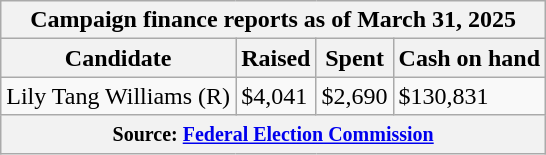<table class="wikitable sortable">
<tr>
<th colspan=4>Campaign finance reports as of March 31, 2025</th>
</tr>
<tr style="text-align:center;">
<th>Candidate</th>
<th>Raised</th>
<th>Spent</th>
<th>Cash on hand</th>
</tr>
<tr>
<td>Lily Tang Williams (R)</td>
<td>$4,041</td>
<td>$2,690</td>
<td>$130,831</td>
</tr>
<tr>
<th colspan="4"><small>Source: <a href='#'>Federal Election Commission</a></small></th>
</tr>
</table>
